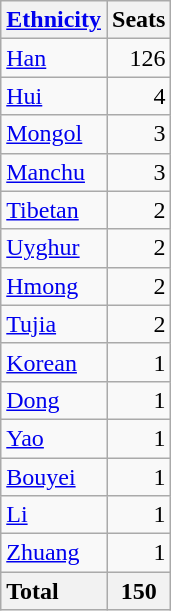<table class="wikitable" style="text-align:right">
<tr>
<th align=left><a href='#'>Ethnicity</a></th>
<th>Seats</th>
</tr>
<tr>
<td style="text-align:left;"><a href='#'>Han</a></td>
<td>126</td>
</tr>
<tr>
<td style="text-align:left;"><a href='#'>Hui</a></td>
<td>4</td>
</tr>
<tr>
<td style="text-align:left;"><a href='#'>Mongol</a></td>
<td>3</td>
</tr>
<tr>
<td style="text-align:left;"><a href='#'>Manchu</a></td>
<td>3</td>
</tr>
<tr>
<td style="text-align:left;"><a href='#'>Tibetan</a></td>
<td>2</td>
</tr>
<tr>
<td style="text-align:left;"><a href='#'>Uyghur</a></td>
<td>2</td>
</tr>
<tr>
<td style="text-align:left;"><a href='#'>Hmong</a></td>
<td>2</td>
</tr>
<tr>
<td style="text-align:left;"><a href='#'>Tujia</a></td>
<td>2</td>
</tr>
<tr>
<td style="text-align:left;"><a href='#'>Korean</a></td>
<td>1</td>
</tr>
<tr>
<td style="text-align:left;"><a href='#'>Dong</a></td>
<td>1</td>
</tr>
<tr>
<td style="text-align:left;"><a href='#'>Yao</a></td>
<td>1</td>
</tr>
<tr>
<td style="text-align:left;"><a href='#'>Bouyei</a></td>
<td>1</td>
</tr>
<tr>
<td style="text-align:left;"><a href='#'>Li</a></td>
<td>1</td>
</tr>
<tr>
<td style="text-align:left;"><a href='#'>Zhuang</a></td>
<td>1</td>
</tr>
<tr>
<th style="text-align:left;"><strong>Total</strong></th>
<th><strong>150</strong></th>
</tr>
</table>
